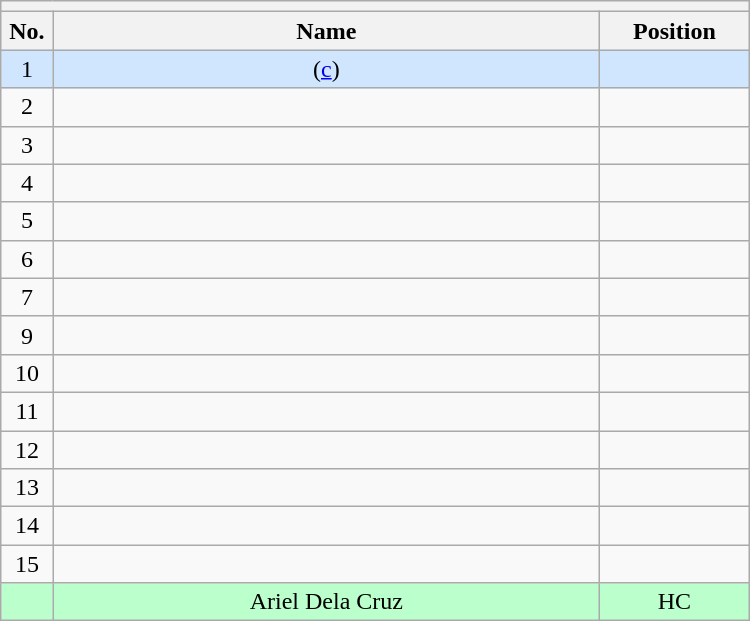<table class="wikitable mw-collapsible mw-collapsed" style="text-align:center; width:500px; border:none">
<tr>
<th style="text-align:left" colspan="3"></th>
</tr>
<tr>
<th style="width:7%">No.</th>
<th>Name</th>
<th style="width:20%">Position</th>
</tr>
<tr bgcolor=#DOE6FF>
<td>1</td>
<td>(<a href='#'>c</a>)</td>
<td></td>
</tr>
<tr>
<td>2</td>
<td></td>
<td></td>
</tr>
<tr>
<td>3</td>
<td></td>
<td></td>
</tr>
<tr>
<td>4</td>
<td></td>
<td></td>
</tr>
<tr>
<td>5</td>
<td></td>
<td></td>
</tr>
<tr>
<td>6</td>
<td></td>
<td></td>
</tr>
<tr>
<td>7</td>
<td></td>
<td></td>
</tr>
<tr>
<td>9</td>
<td></td>
<td></td>
</tr>
<tr>
<td>10</td>
<td></td>
<td></td>
</tr>
<tr>
<td>11</td>
<td></td>
<td></td>
</tr>
<tr>
<td>12</td>
<td></td>
<td></td>
</tr>
<tr>
<td>13</td>
<td></td>
<td></td>
</tr>
<tr>
<td>14</td>
<td></td>
<td></td>
</tr>
<tr>
<td>15</td>
<td></td>
<td></td>
</tr>
<tr bgcolor=#BBFFCC>
<td></td>
<td>Ariel Dela Cruz</td>
<td>HC</td>
</tr>
</table>
